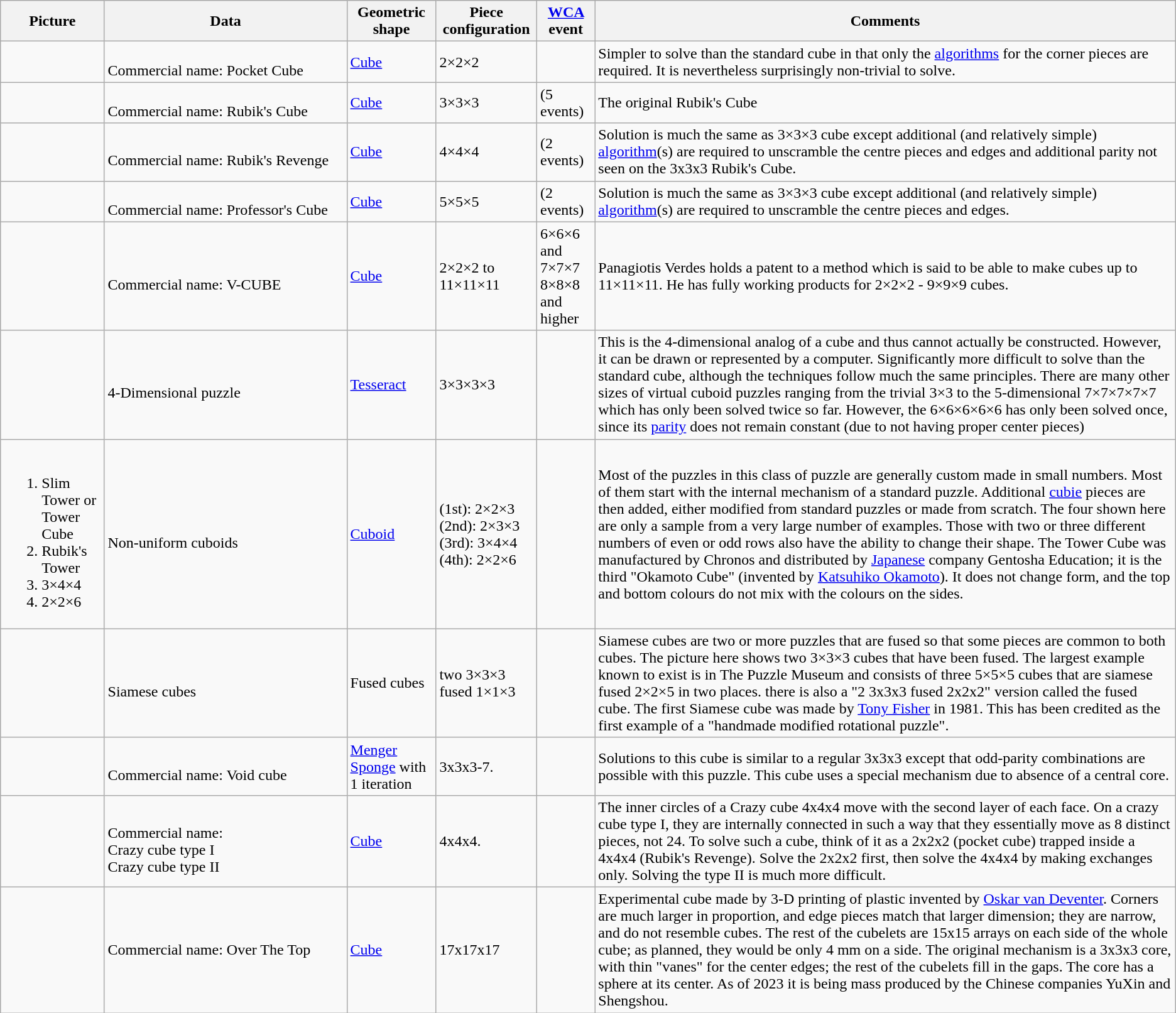<table class="wikitable">
<tr>
<th>Picture</th>
<th width="250">Data</th>
<th>Geometric shape</th>
<th>Piece configuration</th>
<th><a href='#'>WCA</a> event</th>
<th>Comments</th>
</tr>
<tr>
<td></td>
<td><br>Commercial name: Pocket Cube
</td>
<td><a href='#'>Cube</a></td>
<td>2×2×2</td>
<td></td>
<td>Simpler to solve than the standard cube in that only the <a href='#'>algorithms</a> for the corner pieces are required. It is nevertheless surprisingly non-trivial to solve.</td>
</tr>
<tr>
<td></td>
<td><br>Commercial name: Rubik's Cube
</td>
<td><a href='#'>Cube</a></td>
<td>3×3×3</td>
<td>(5 events)</td>
<td>The original Rubik's Cube</td>
</tr>
<tr>
<td></td>
<td><br>Commercial name: Rubik's Revenge
</td>
<td><a href='#'>Cube</a></td>
<td>4×4×4</td>
<td>(2 events)</td>
<td>Solution is much the same as 3×3×3 cube except additional (and relatively simple) <a href='#'>algorithm</a>(s) are required to unscramble the centre pieces and edges and additional parity not seen on the 3x3x3 Rubik's Cube.</td>
</tr>
<tr>
<td></td>
<td><br>Commercial name: Professor's Cube
</td>
<td><a href='#'>Cube</a></td>
<td>5×5×5</td>
<td>(2 events)</td>
<td>Solution is much the same as 3×3×3 cube except additional (and relatively simple) <a href='#'>algorithm</a>(s) are required to unscramble the centre pieces and edges.</td>
</tr>
<tr>
<td></td>
<td><br>Commercial name: V-CUBE
</td>
<td><a href='#'>Cube</a></td>
<td>2×2×2 to 11×11×11</td>
<td>6×6×6 and 7×7×7 <br>8×8×8 and higher </td>
<td>Panagiotis Verdes holds a patent to a method which is said to be able to make cubes up to 11×11×11. He has fully working products for 2×2×2 - 9×9×9 cubes.</td>
</tr>
<tr>
<td></td>
<td><br>4-Dimensional puzzle
</td>
<td><a href='#'>Tesseract</a></td>
<td>3×3×3×3</td>
<td></td>
<td>This is the 4-dimensional analog of a cube and thus cannot actually be constructed. However, it can be drawn or represented by a computer. Significantly more difficult to solve than the standard cube, although the techniques follow much the same principles. There are many other sizes of virtual cuboid puzzles ranging from the trivial 3×3 to the 5-dimensional 7×7×7×7×7 which has only been solved twice so far. However, the 6×6×6×6×6 has only been solved once, since its <a href='#'>parity</a> does not remain constant (due to not having proper center pieces)</td>
</tr>
<tr>
<td><br><ol><li>Slim Tower or Tower Cube</li><li>Rubik's Tower</li><li>3×4×4</li><li>2×2×6</li></ol></td>
<td><br>Non-uniform cuboids</td>
<td><a href='#'>Cuboid</a></td>
<td>(1st): 2×2×3<br>(2nd): 2×3×3<br>(3rd): 3×4×4<br>(4th): 2×2×6</td>
<td></td>
<td><span></span>Most of the puzzles in this class of puzzle are generally custom made in small numbers. Most of them start with the internal mechanism of a standard puzzle. Additional <a href='#'>cubie</a> pieces are then added, either modified from standard puzzles or made from scratch. The four shown here are only a sample from a very large number of examples. Those with two or three different numbers of even or odd rows also have the ability to change their shape. The Tower Cube was manufactured by Chronos and distributed by <a href='#'>Japanese</a> company Gentosha Education; it is the third "Okamoto Cube" (invented by <a href='#'>Katsuhiko Okamoto</a>). It does not change form, and the top and bottom colours do not mix with the colours on the sides.</td>
</tr>
<tr>
<td></td>
<td><br>Siamese cubes</td>
<td>Fused cubes</td>
<td>two 3×3×3 fused 1×1×3</td>
<td></td>
<td>Siamese cubes are two or more puzzles that are fused so that some pieces are common to both cubes. The picture here shows two 3×3×3 cubes that have been fused. The largest example known to exist is in The Puzzle Museum  and consists of three 5×5×5 cubes that are siamese fused 2×2×5 in two places. there is also a "2 3x3x3 fused 2x2x2" version called the fused cube. The first Siamese cube was made by <a href='#'>Tony Fisher</a> in 1981. This has been credited as the first example of a "handmade modified rotational puzzle".</td>
</tr>
<tr>
<td></td>
<td><br>Commercial name: Void cube</td>
<td><a href='#'>Menger Sponge</a> with 1 iteration</td>
<td>3x3x3-7.</td>
<td></td>
<td>Solutions to this cube is similar to a regular 3x3x3 except that odd-parity combinations are possible with this puzzle. This cube uses a special mechanism due to absence of a central core.</td>
</tr>
<tr>
<td></td>
<td><br>Commercial name:<br>
Crazy cube type I<br>
Crazy cube type II</td>
<td><a href='#'>Cube</a></td>
<td>4x4x4.</td>
<td></td>
<td>The inner circles of a Crazy cube 4x4x4 move with the second layer of each face. On a crazy cube type I, they are internally connected in such a way that they essentially move as 8 distinct pieces, not 24. To solve such a cube, think of it as a 2x2x2 (pocket cube) trapped inside a 4x4x4 (Rubik's Revenge). Solve the 2x2x2 first, then solve the 4x4x4 by making exchanges only. Solving the type II is much more difficult.</td>
</tr>
<tr>
<td></td>
<td>Commercial name: Over The Top</td>
<td><a href='#'>Cube</a></td>
<td>17x17x17</td>
<td></td>
<td>Experimental cube made by 3-D printing of plastic invented by <a href='#'>Oskar van Deventer</a>. Corners are much larger in proportion, and edge pieces match that larger dimension; they are narrow, and do not resemble cubes. The rest of the cubelets are 15x15 arrays on each side of the whole cube; as planned, they would be only 4 mm on a side. The original mechanism is a 3x3x3 core, with thin "vanes" for the center edges; the rest of the cubelets fill in the gaps. The core has a sphere at its center. As of 2023 it is being mass produced by the Chinese companies YuXin and Shengshou.</td>
</tr>
</table>
